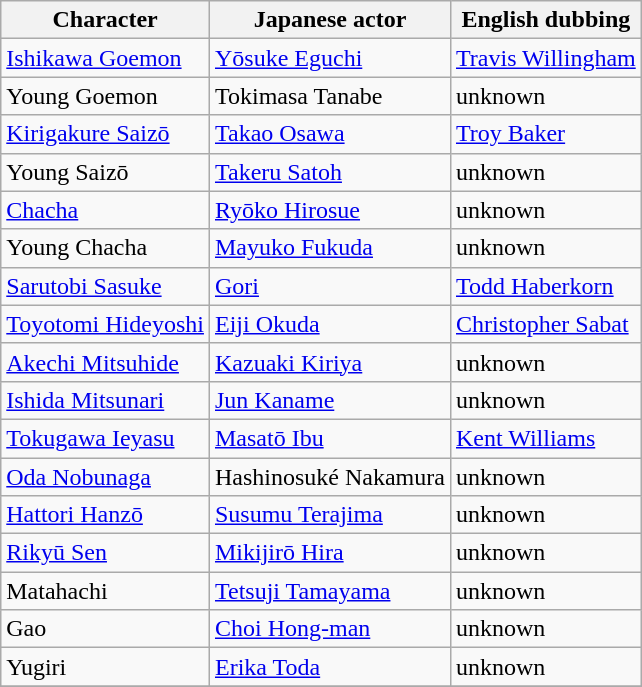<table class="wikitable">
<tr>
<th>Character</th>
<th> Japanese actor</th>
<th> English dubbing</th>
</tr>
<tr>
<td><a href='#'>Ishikawa Goemon</a></td>
<td><a href='#'>Yōsuke Eguchi</a></td>
<td><a href='#'>Travis Willingham</a></td>
</tr>
<tr>
<td>Young Goemon</td>
<td>Tokimasa Tanabe</td>
<td>unknown</td>
</tr>
<tr>
<td><a href='#'>Kirigakure Saizō</a></td>
<td><a href='#'>Takao Osawa</a></td>
<td><a href='#'>Troy Baker</a></td>
</tr>
<tr>
<td>Young Saizō</td>
<td><a href='#'>Takeru Satoh</a></td>
<td>unknown</td>
</tr>
<tr>
<td><a href='#'>Chacha</a></td>
<td><a href='#'>Ryōko Hirosue</a></td>
<td>unknown</td>
</tr>
<tr>
<td>Young Chacha</td>
<td><a href='#'>Mayuko Fukuda</a></td>
<td>unknown</td>
</tr>
<tr>
<td><a href='#'>Sarutobi Sasuke</a></td>
<td><a href='#'>Gori</a></td>
<td><a href='#'>Todd Haberkorn</a></td>
</tr>
<tr>
<td><a href='#'>Toyotomi Hideyoshi</a></td>
<td><a href='#'>Eiji Okuda</a></td>
<td><a href='#'>Christopher Sabat</a></td>
</tr>
<tr>
<td><a href='#'>Akechi Mitsuhide</a></td>
<td><a href='#'>Kazuaki Kiriya</a></td>
<td>unknown</td>
</tr>
<tr>
<td><a href='#'>Ishida Mitsunari</a></td>
<td><a href='#'>Jun Kaname</a></td>
<td>unknown</td>
</tr>
<tr>
<td><a href='#'>Tokugawa Ieyasu</a></td>
<td><a href='#'>Masatō Ibu</a></td>
<td><a href='#'>Kent Williams</a></td>
</tr>
<tr>
<td><a href='#'>Oda Nobunaga</a></td>
<td>Hashinosuké Nakamura</td>
<td>unknown</td>
</tr>
<tr>
<td><a href='#'>Hattori Hanzō</a></td>
<td><a href='#'>Susumu Terajima</a></td>
<td>unknown</td>
</tr>
<tr>
<td><a href='#'>Rikyū Sen</a></td>
<td><a href='#'>Mikijirō Hira</a></td>
<td>unknown</td>
</tr>
<tr>
<td>Matahachi</td>
<td><a href='#'>Tetsuji Tamayama</a></td>
<td>unknown</td>
</tr>
<tr>
<td>Gao</td>
<td><a href='#'>Choi Hong-man</a></td>
<td>unknown</td>
</tr>
<tr>
<td>Yugiri</td>
<td><a href='#'>Erika Toda</a></td>
<td>unknown</td>
</tr>
<tr>
</tr>
</table>
